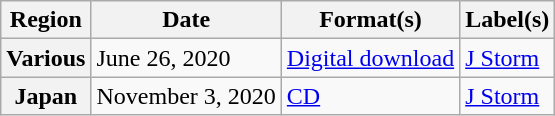<table class="wikitable plainrowheaders">
<tr>
<th scope="col">Region</th>
<th scope="col">Date</th>
<th scope="col">Format(s)</th>
<th scope="col">Label(s)</th>
</tr>
<tr>
<th scope="row">Various</th>
<td>June 26, 2020</td>
<td><a href='#'>Digital download</a></td>
<td><a href='#'>J Storm</a></td>
</tr>
<tr>
<th scope="row">Japan</th>
<td>November 3, 2020</td>
<td><a href='#'>CD</a></td>
<td><a href='#'>J Storm</a></td>
</tr>
</table>
